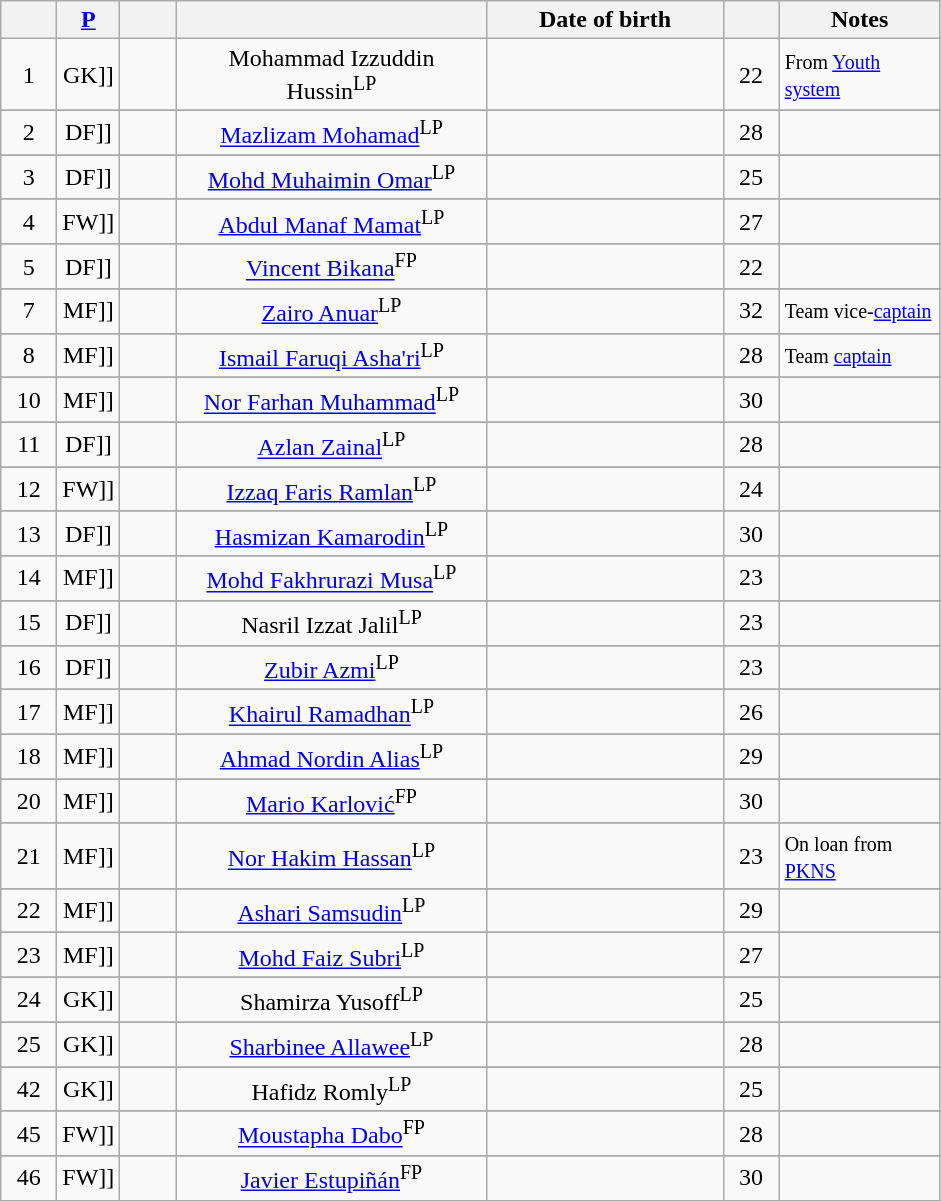<table class="wikitable sortable" style="text-align: center;">
<tr>
<th width=30></th>
<th width=30><a href='#'>P</a></th>
<th width=30></th>
<th width=200></th>
<th width=150>Date of birth</th>
<th width=30></th>
<th width=100>Notes</th>
</tr>
<tr>
<td>1</td>
<td [[>GK]]</td>
<td></td>
<td>Mohammad Izzuddin Hussin<sup>LP</sup></td>
<td></td>
<td>22</td>
<td align=left><small> From <a href='#'>Youth system</a></small></td>
</tr>
<tr>
</tr>
<tr>
<td>2</td>
<td [[>DF]]</td>
<td></td>
<td><a href='#'>Mazlizam Mohamad</a><sup>LP</sup></td>
<td></td>
<td>28</td>
<td></td>
</tr>
<tr>
</tr>
<tr>
<td>3</td>
<td [[>DF]]</td>
<td></td>
<td><a href='#'>Mohd Muhaimin Omar</a><sup>LP</sup></td>
<td></td>
<td>25</td>
<td></td>
</tr>
<tr>
</tr>
<tr>
<td>4</td>
<td [[>FW]]</td>
<td></td>
<td><a href='#'>Abdul Manaf Mamat</a><sup>LP</sup></td>
<td></td>
<td>27</td>
<td></td>
</tr>
<tr>
</tr>
<tr>
<td>5</td>
<td [[>DF]]</td>
<td></td>
<td><a href='#'>Vincent Bikana</a><sup>FP</sup></td>
<td></td>
<td>22</td>
<td></td>
</tr>
<tr>
</tr>
<tr>
<td>7</td>
<td [[>MF]]</td>
<td></td>
<td><a href='#'>Zairo Anuar</a><sup>LP</sup></td>
<td></td>
<td>32</td>
<td align=left><small>Team vice-<a href='#'>captain</a></small></td>
</tr>
<tr>
</tr>
<tr>
<td>8</td>
<td [[>MF]]</td>
<td></td>
<td><a href='#'>Ismail Faruqi Asha'ri</a><sup>LP</sup></td>
<td></td>
<td>28</td>
<td align=left><small>Team <a href='#'>captain</a></small></td>
</tr>
<tr>
</tr>
<tr>
<td>10</td>
<td [[>MF]]</td>
<td></td>
<td><a href='#'>Nor Farhan Muhammad</a><sup>LP</sup></td>
<td></td>
<td>30</td>
<td></td>
</tr>
<tr>
</tr>
<tr>
<td>11</td>
<td [[>DF]]</td>
<td></td>
<td><a href='#'>Azlan Zainal</a><sup>LP</sup></td>
<td></td>
<td>28</td>
<td></td>
</tr>
<tr>
</tr>
<tr>
<td>12</td>
<td [[>FW]]</td>
<td></td>
<td><a href='#'>Izzaq Faris Ramlan</a><sup>LP</sup></td>
<td></td>
<td>24</td>
<td></td>
</tr>
<tr>
</tr>
<tr>
<td>13</td>
<td [[>DF]]</td>
<td></td>
<td><a href='#'>Hasmizan Kamarodin</a><sup>LP</sup></td>
<td></td>
<td>30</td>
<td></td>
</tr>
<tr>
</tr>
<tr>
<td>14</td>
<td [[>MF]]</td>
<td></td>
<td><a href='#'>Mohd Fakhrurazi Musa</a><sup>LP</sup></td>
<td></td>
<td>23</td>
<td></td>
</tr>
<tr>
</tr>
<tr>
<td>15</td>
<td [[>DF]]</td>
<td></td>
<td>Nasril Izzat Jalil<sup>LP</sup></td>
<td></td>
<td>23</td>
<td></td>
</tr>
<tr>
</tr>
<tr>
<td>16</td>
<td [[>DF]]</td>
<td></td>
<td><a href='#'>Zubir Azmi</a><sup>LP</sup></td>
<td></td>
<td>23</td>
<td></td>
</tr>
<tr>
</tr>
<tr>
<td>17</td>
<td [[>MF]]</td>
<td></td>
<td><a href='#'>Khairul Ramadhan</a><sup>LP</sup></td>
<td></td>
<td>26</td>
<td></td>
</tr>
<tr>
</tr>
<tr>
<td>18</td>
<td [[>MF]]</td>
<td></td>
<td><a href='#'>Ahmad Nordin Alias</a><sup>LP</sup></td>
<td></td>
<td>29</td>
<td></td>
</tr>
<tr>
</tr>
<tr>
<td>20</td>
<td [[>MF]]</td>
<td></td>
<td><a href='#'>Mario Karlović</a><sup>FP</sup></td>
<td></td>
<td>30</td>
<td></td>
</tr>
<tr>
</tr>
<tr>
<td>21</td>
<td [[>MF]]</td>
<td></td>
<td><a href='#'>Nor Hakim Hassan</a><sup>LP</sup></td>
<td></td>
<td>23</td>
<td align=left><small>On loan from <a href='#'>PKNS</a></small></td>
</tr>
<tr>
</tr>
<tr>
<td>22</td>
<td [[>MF]]</td>
<td></td>
<td><a href='#'>Ashari Samsudin</a><sup>LP</sup></td>
<td></td>
<td>29</td>
<td></td>
</tr>
<tr>
</tr>
<tr>
<td>23</td>
<td [[>MF]]</td>
<td></td>
<td><a href='#'>Mohd Faiz Subri</a><sup>LP</sup></td>
<td></td>
<td>27</td>
<td></td>
</tr>
<tr>
</tr>
<tr>
<td>24</td>
<td [[>GK]]</td>
<td></td>
<td>Shamirza Yusoff<sup>LP</sup></td>
<td></td>
<td>25</td>
<td></td>
</tr>
<tr>
</tr>
<tr>
<td>25</td>
<td [[>GK]]</td>
<td></td>
<td><a href='#'>Sharbinee Allawee</a><sup>LP</sup></td>
<td></td>
<td>28</td>
<td></td>
</tr>
<tr>
</tr>
<tr>
<td>42</td>
<td [[>GK]]</td>
<td></td>
<td>Hafidz Romly<sup>LP</sup></td>
<td></td>
<td>25</td>
<td></td>
</tr>
<tr>
</tr>
<tr>
<td>45</td>
<td [[>FW]]</td>
<td></td>
<td><a href='#'>Moustapha Dabo</a><sup>FP</sup></td>
<td></td>
<td>28</td>
<td></td>
</tr>
<tr>
</tr>
<tr>
<td>46</td>
<td [[>FW]]</td>
<td></td>
<td><a href='#'>Javier Estupiñán</a><sup>FP</sup></td>
<td></td>
<td>30</td>
<td></td>
</tr>
<tr>
</tr>
</table>
